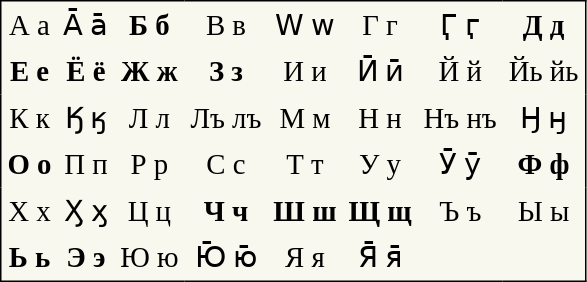<table cellpadding=4 style="font-size:larger; text-align:center; border-color:black; border-width:1px; border-style:solid; border-collapse:collapse; background-color:#F8F8EF;" summary="55 letters of the modern Aleut alphabet, capital and lowercase">
<tr>
<td>А а</td>
<td>А̄ а̄</td>
<td><strong>Б б</strong></td>
<td>В в</td>
<td>Ԝ ԝ</td>
<td>Г г</td>
<td>Ӷ ӷ</td>
<td><strong>Д д</strong></td>
</tr>
<tr>
<td><strong>Е е</strong></td>
<td><strong>Ё ё</strong></td>
<td><strong>Ж ж</strong></td>
<td><strong>З з</strong></td>
<td>И и</td>
<td>Ӣ ӣ</td>
<td>Й й</td>
<td>Йь йь</td>
</tr>
<tr>
<td>К к</td>
<td>Ӄ ӄ</td>
<td>Л л</td>
<td>Лъ лъ</td>
<td>М м</td>
<td>Н н</td>
<td>Нъ нъ</td>
<td>Ӈ ӈ</td>
</tr>
<tr>
<td><strong>О о</strong></td>
<td>П п</td>
<td>Р р</td>
<td>С с</td>
<td>Т т</td>
<td>У у</td>
<td>Ӯ ӯ</td>
<td><strong>Ф ф</strong></td>
</tr>
<tr>
<td>Х х</td>
<td>Ӽ ӽ</td>
<td>Ц ц</td>
<td><strong>Ч ч</strong></td>
<td><strong>Ш ш</strong></td>
<td><strong>Щ щ</strong></td>
<td>Ъ ъ</td>
<td>Ы ы</td>
</tr>
<tr>
<td><strong>Ь ь</strong></td>
<td><strong>Э э</strong></td>
<td>Ю ю</td>
<td>Ю̄ ю̄</td>
<td>Я я</td>
<td>Я̄ я̄</td>
</tr>
</table>
